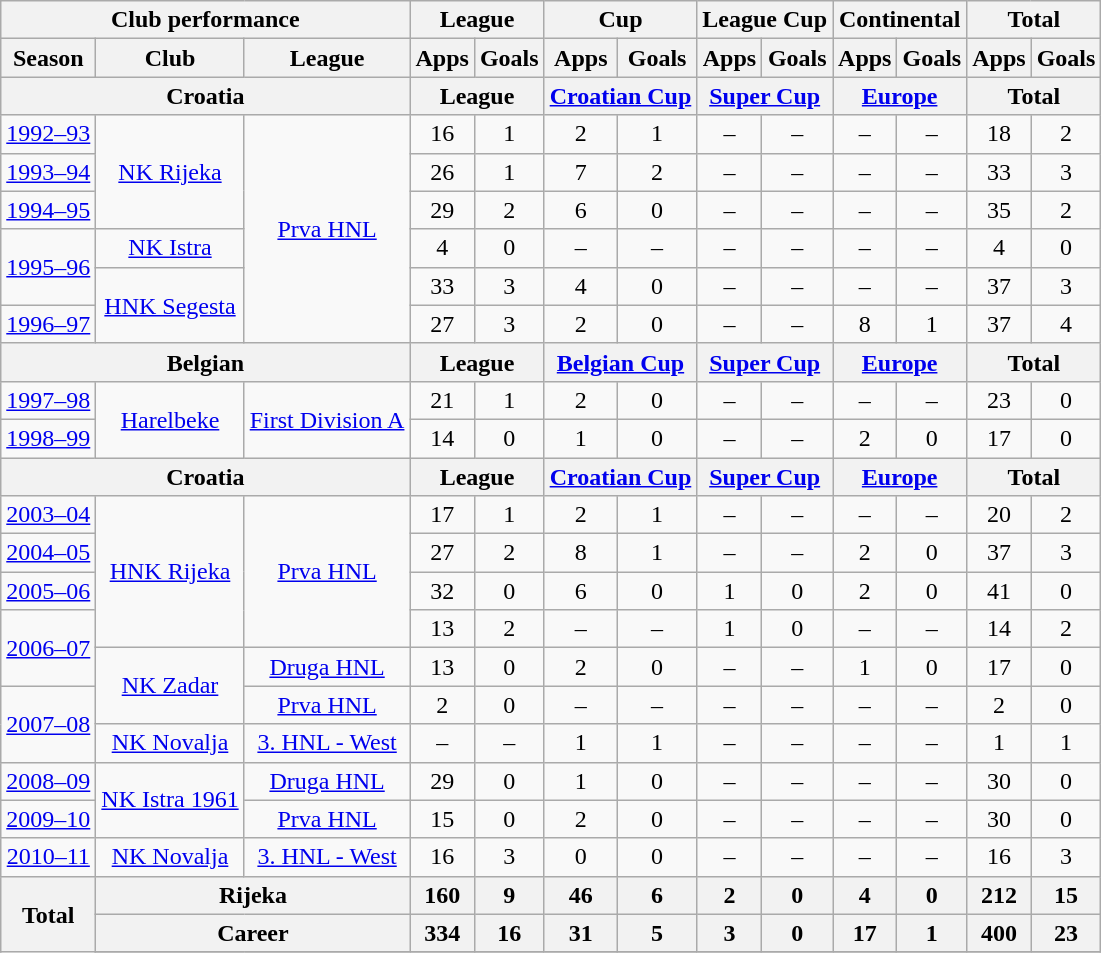<table class="wikitable" style="text-align:center;">
<tr>
<th colspan=3>Club performance</th>
<th colspan=2>League</th>
<th colspan=2>Cup</th>
<th colspan=2>League Cup</th>
<th colspan=2>Continental</th>
<th colspan=2>Total</th>
</tr>
<tr>
<th>Season</th>
<th>Club</th>
<th>League</th>
<th>Apps</th>
<th>Goals</th>
<th>Apps</th>
<th>Goals</th>
<th>Apps</th>
<th>Goals</th>
<th>Apps</th>
<th>Goals</th>
<th>Apps</th>
<th>Goals</th>
</tr>
<tr>
<th colspan=3>Croatia</th>
<th colspan=2>League</th>
<th colspan=2><a href='#'>Croatian Cup</a></th>
<th colspan=2><a href='#'>Super Cup</a></th>
<th colspan=2><a href='#'>Europe</a></th>
<th colspan=2>Total</th>
</tr>
<tr>
<td><a href='#'>1992–93</a></td>
<td rowspan="3"><a href='#'>NK Rijeka</a></td>
<td rowspan="6"><a href='#'>Prva HNL</a></td>
<td>16</td>
<td>1</td>
<td>2</td>
<td>1</td>
<td>–</td>
<td>–</td>
<td>–</td>
<td>–</td>
<td>18</td>
<td>2</td>
</tr>
<tr>
<td><a href='#'>1993–94</a></td>
<td>26</td>
<td>1</td>
<td>7</td>
<td>2</td>
<td>–</td>
<td>–</td>
<td>–</td>
<td>–</td>
<td>33</td>
<td>3</td>
</tr>
<tr>
<td><a href='#'>1994–95</a></td>
<td>29</td>
<td>2</td>
<td>6</td>
<td>0</td>
<td>–</td>
<td>–</td>
<td>–</td>
<td>–</td>
<td>35</td>
<td>2</td>
</tr>
<tr>
<td rowspan="2"><a href='#'>1995–96</a></td>
<td rowspan="1"><a href='#'>NK Istra</a></td>
<td>4</td>
<td>0</td>
<td>–</td>
<td>–</td>
<td>–</td>
<td>–</td>
<td>–</td>
<td>–</td>
<td>4</td>
<td>0</td>
</tr>
<tr>
<td rowspan="2"><a href='#'>HNK Segesta</a></td>
<td>33</td>
<td>3</td>
<td>4</td>
<td>0</td>
<td>–</td>
<td>–</td>
<td>–</td>
<td>–</td>
<td>37</td>
<td>3</td>
</tr>
<tr>
<td><a href='#'>1996–97</a></td>
<td>27</td>
<td>3</td>
<td>2</td>
<td>0</td>
<td>–</td>
<td>–</td>
<td>8</td>
<td>1</td>
<td>37</td>
<td>4</td>
</tr>
<tr>
<th colspan=3>Belgian</th>
<th colspan=2>League</th>
<th colspan=2><a href='#'>Belgian Cup</a></th>
<th colspan=2><a href='#'>Super Cup</a></th>
<th colspan=2><a href='#'>Europe</a></th>
<th colspan=2>Total</th>
</tr>
<tr>
<td><a href='#'>1997–98</a></td>
<td rowspan="2"><a href='#'>Harelbeke</a></td>
<td rowspan="2"><a href='#'>First Division A</a></td>
<td>21</td>
<td>1</td>
<td>2</td>
<td>0</td>
<td>–</td>
<td>–</td>
<td>–</td>
<td>–</td>
<td>23</td>
<td>0</td>
</tr>
<tr>
<td><a href='#'>1998–99</a></td>
<td>14</td>
<td>0</td>
<td>1</td>
<td>0</td>
<td>–</td>
<td>–</td>
<td>2</td>
<td>0</td>
<td>17</td>
<td>0</td>
</tr>
<tr>
<th colspan=3>Croatia</th>
<th colspan=2>League</th>
<th colspan=2><a href='#'>Croatian Cup</a></th>
<th colspan=2><a href='#'>Super Cup</a></th>
<th colspan=2><a href='#'>Europe</a></th>
<th colspan=2>Total</th>
</tr>
<tr>
<td><a href='#'>2003–04</a></td>
<td rowspan="4"><a href='#'>HNK Rijeka</a></td>
<td rowspan="4"><a href='#'>Prva HNL</a></td>
<td>17</td>
<td>1</td>
<td>2</td>
<td>1</td>
<td>–</td>
<td>–</td>
<td>–</td>
<td>–</td>
<td>20</td>
<td>2</td>
</tr>
<tr>
<td><a href='#'>2004–05</a></td>
<td>27</td>
<td>2</td>
<td>8</td>
<td>1</td>
<td>–</td>
<td>–</td>
<td>2</td>
<td>0</td>
<td>37</td>
<td>3</td>
</tr>
<tr>
<td><a href='#'>2005–06</a></td>
<td>32</td>
<td>0</td>
<td>6</td>
<td>0</td>
<td>1</td>
<td>0</td>
<td>2</td>
<td>0</td>
<td>41</td>
<td>0</td>
</tr>
<tr>
<td rowspan="2"><a href='#'>2006–07</a></td>
<td>13</td>
<td>2</td>
<td>–</td>
<td>–</td>
<td>1</td>
<td>0</td>
<td>–</td>
<td>–</td>
<td>14</td>
<td>2</td>
</tr>
<tr>
<td rowspan="2"><a href='#'>NK Zadar</a></td>
<td rowspan="1"><a href='#'>Druga HNL</a></td>
<td>13</td>
<td>0</td>
<td>2</td>
<td>0</td>
<td>–</td>
<td>–</td>
<td>1</td>
<td>0</td>
<td>17</td>
<td>0</td>
</tr>
<tr>
<td rowspan="2"><a href='#'>2007–08</a></td>
<td rowspan="1"><a href='#'>Prva HNL</a></td>
<td>2</td>
<td>0</td>
<td>–</td>
<td>–</td>
<td>–</td>
<td>–</td>
<td>–</td>
<td>–</td>
<td>2</td>
<td>0</td>
</tr>
<tr>
<td rowspan="1"><a href='#'>NK Novalja</a></td>
<td rowspan="1"><a href='#'>3. HNL - West</a></td>
<td>–</td>
<td>–</td>
<td>1</td>
<td>1</td>
<td>–</td>
<td>–</td>
<td>–</td>
<td>–</td>
<td>1</td>
<td>1</td>
</tr>
<tr>
<td><a href='#'>2008–09</a></td>
<td rowspan="2"><a href='#'>NK Istra 1961</a></td>
<td rowspan="1"><a href='#'>Druga HNL</a></td>
<td>29</td>
<td>0</td>
<td>1</td>
<td>0</td>
<td>–</td>
<td>–</td>
<td>–</td>
<td>–</td>
<td>30</td>
<td>0</td>
</tr>
<tr>
<td><a href='#'>2009–10</a></td>
<td rowspan="1"><a href='#'>Prva HNL</a></td>
<td>15</td>
<td>0</td>
<td>2</td>
<td>0</td>
<td>–</td>
<td>–</td>
<td>–</td>
<td>–</td>
<td>30</td>
<td>0</td>
</tr>
<tr>
<td><a href='#'>2010–11</a></td>
<td rowspan="1"><a href='#'>NK Novalja</a></td>
<td rowspan="1"><a href='#'>3. HNL - West</a></td>
<td>16</td>
<td>3</td>
<td>0</td>
<td>0</td>
<td>–</td>
<td>–</td>
<td>–</td>
<td>–</td>
<td>16</td>
<td>3</td>
</tr>
<tr>
<th rowspan=4>Total</th>
<th colspan=2>Rijeka</th>
<th>160</th>
<th>9</th>
<th>46</th>
<th>6</th>
<th>2</th>
<th>0</th>
<th>4</th>
<th>0</th>
<th>212</th>
<th>15</th>
</tr>
<tr>
<th colspan=2>Career</th>
<th>334</th>
<th>16</th>
<th>31</th>
<th>5</th>
<th>3</th>
<th>0</th>
<th>17</th>
<th>1</th>
<th>400</th>
<th>23</th>
</tr>
<tr>
</tr>
</table>
